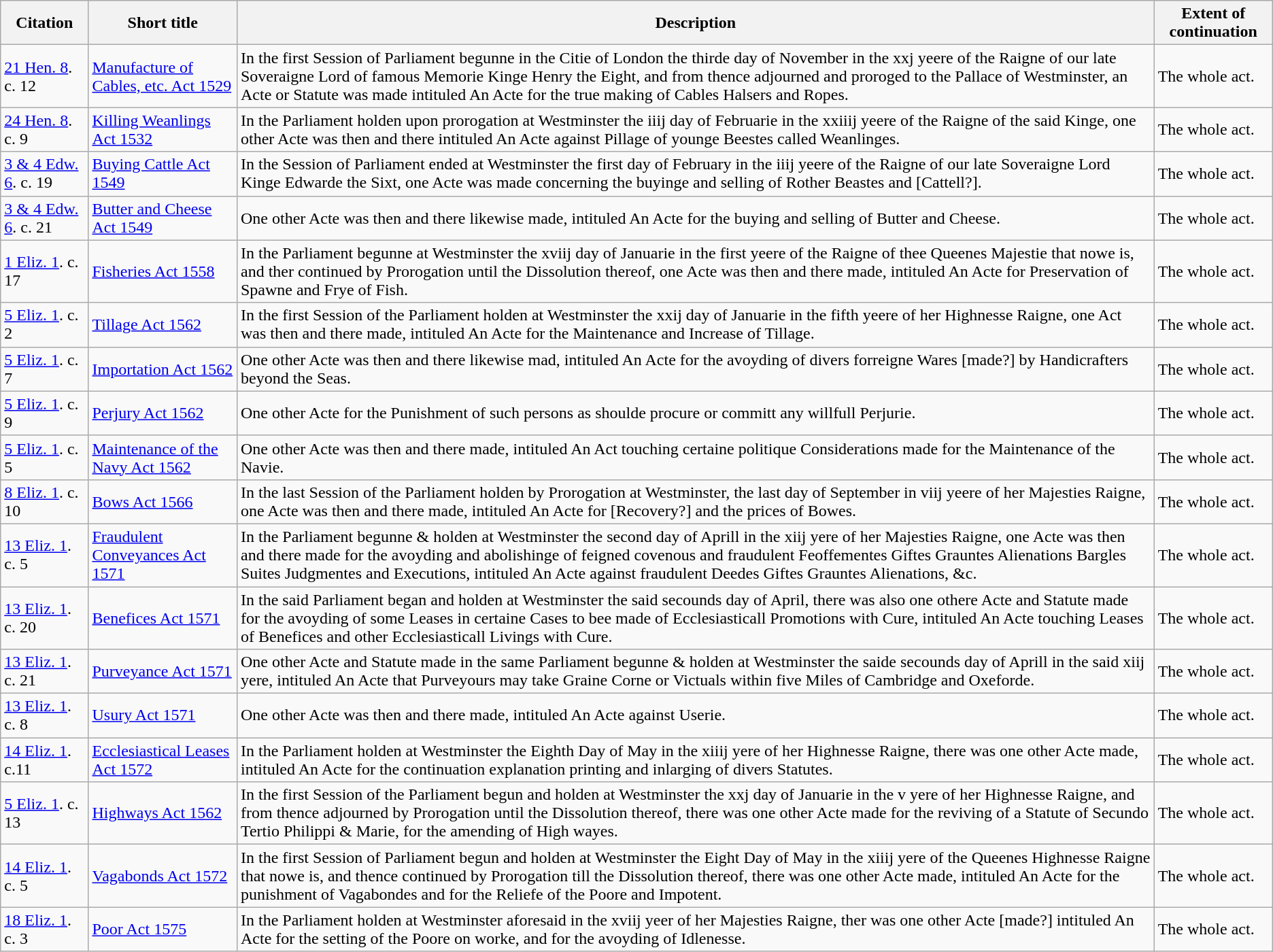<table class="wikitable">
<tr>
<th>Citation</th>
<th>Short title</th>
<th>Description</th>
<th>Extent of continuation</th>
</tr>
<tr>
<td><a href='#'>21 Hen. 8</a>. c. 12</td>
<td><a href='#'>Manufacture of Cables, etc. Act 1529</a></td>
<td>In the first Session of Parliament begunne in the Citie of London the thirde day of November in the xxj yeere of the Raigne of our late Soveraigne Lord of famous Memorie Kinge Henry the Eight, and from thence adjourned and proroged to the Pallace of Westminster, an Acte or Statute was made intituled An Acte for the true making of Cables Halsers and Ropes.</td>
<td>The whole act.</td>
</tr>
<tr>
<td><a href='#'>24 Hen. 8</a>. c. 9</td>
<td><a href='#'>Killing Weanlings Act 1532</a></td>
<td>In the Parliament holden upon prorogation at Westminster the iiij day of Februarie in the xxiiij yeere of the Raigne of the said Kinge, one other Acte was then and there intituled An Acte against Pillage of younge Beestes called Weanlinges.</td>
<td>The whole act.</td>
</tr>
<tr>
<td><a href='#'>3 & 4 Edw. 6</a>. c. 19</td>
<td><a href='#'>Buying Cattle Act 1549</a></td>
<td>In the Session of Parliament ended at Westminster the first day of February in the iiij yeere of the Raigne of our late Soveraigne Lord Kinge Edwarde the Sixt, one Acte was made concerning the buyinge and selling of Rother Beastes and [Cattell?].</td>
<td>The whole act.</td>
</tr>
<tr>
<td><a href='#'>3 & 4 Edw. 6</a>. c. 21</td>
<td><a href='#'>Butter and Cheese Act 1549</a></td>
<td>One other Acte was then and there likewise made, intituled An Acte for the buying and selling of Butter and Cheese.</td>
<td>The whole act.</td>
</tr>
<tr>
<td><a href='#'>1 Eliz. 1</a>. c. 17</td>
<td><a href='#'>Fisheries Act 1558</a></td>
<td>In the Parliament begunne at Westminster the xviij day of Januarie in the first yeere of the Raigne of thee Queenes Majestie that nowe is, and ther continued by Prorogation until the Dissolution thereof, one Acte was then and there made, intituled An Acte for Preservation of Spawne and Frye of Fish.</td>
<td>The whole act.</td>
</tr>
<tr>
<td><a href='#'>5 Eliz. 1</a>. c. 2</td>
<td><a href='#'>Tillage Act 1562</a></td>
<td>In the first Session of the Parliament holden at Westminster the xxij day of Januarie in the fifth yeere of her Highnesse Raigne, one Act was then and there made, intituled An Acte for the Maintenance and Increase of Tillage.</td>
<td>The whole act.</td>
</tr>
<tr>
<td><a href='#'>5 Eliz. 1</a>. c. 7</td>
<td><a href='#'>Importation Act 1562</a></td>
<td>One other Acte was then and there likewise mad, intituled An Acte for the avoyding of divers forreigne Wares [made?] by Handicrafters beyond the Seas.</td>
<td>The whole act.</td>
</tr>
<tr>
<td><a href='#'>5 Eliz. 1</a>. c. 9</td>
<td><a href='#'>Perjury Act 1562</a></td>
<td>One other Acte for the Punishment of such persons as shoulde procure or committ any willfull Perjurie.</td>
<td>The whole act.</td>
</tr>
<tr>
<td><a href='#'>5 Eliz. 1</a>. c. 5</td>
<td><a href='#'>Maintenance of the Navy Act 1562</a></td>
<td>One other Acte was then and there made, intituled An Act touching certaine politique Considerations made for the Maintenance of the Navie.</td>
<td>The whole act.</td>
</tr>
<tr>
<td><a href='#'>8 Eliz. 1</a>. c. 10</td>
<td><a href='#'>Bows Act 1566</a></td>
<td>In the last Session of the Parliament holden by Prorogation at Westminster, the last day of September in viij yeere of her Majesties Raigne, one Acte was then and there made, intituled An Acte for [Recovery?] and the prices of Bowes.</td>
<td>The whole act.</td>
</tr>
<tr>
<td><a href='#'>13 Eliz. 1</a>. c. 5</td>
<td><a href='#'>Fraudulent Conveyances Act 1571</a></td>
<td>In the Parliament begunne & holden at Westminster the second day of Aprill in the xiij yere of her Majesties Raigne, one Acte was then and there made for the avoyding and abolishinge of feigned covenous and fraudulent Feoffementes Giftes Grauntes Alienations Bargles Suites Judgmentes and Executions, intituled An Acte against fraudulent Deedes Giftes Grauntes Alienations, &c.</td>
<td>The whole act.</td>
</tr>
<tr>
<td><a href='#'>13 Eliz. 1</a>. c. 20</td>
<td><a href='#'>Benefices Act 1571</a></td>
<td>In the said Parliament began and holden at Westminster the said secounds day of April, there was also one othere Acte and Statute made for the avoyding of some Leases in certaine Cases to bee made of Ecclesiasticall Promotions with Cure, intituled An Acte touching Leases of Benefices and other Ecclesiasticall Livings with Cure.</td>
<td>The whole act.</td>
</tr>
<tr>
<td><a href='#'>13 Eliz. 1</a>. c. 21</td>
<td><a href='#'>Purveyance Act 1571</a></td>
<td>One other Acte and Statute made in the same Parliament begunne & holden at Westminster the saide secounds day of Aprill in the said xiij yere, intituled An Acte that Purveyours may take Graine Corne or Victuals within five Miles of Cambridge and Oxeforde.</td>
<td>The whole act.</td>
</tr>
<tr>
<td><a href='#'>13 Eliz. 1</a>. c. 8</td>
<td><a href='#'>Usury Act 1571</a></td>
<td>One other Acte was then and there made, intituled An Acte against Userie.</td>
<td>The whole act.</td>
</tr>
<tr>
<td><a href='#'>14 Eliz. 1</a>. c.11</td>
<td><a href='#'>Ecclesiastical Leases Act 1572</a></td>
<td>In the Parliament holden at Westminster the Eighth Day of May in the xiiij yere of her Highnesse Raigne, there was one other Acte made, intituled An Acte for the continuation explanation printing and inlarging of divers Statutes.</td>
<td>The whole act.</td>
</tr>
<tr>
<td><a href='#'>5 Eliz. 1</a>. c. 13</td>
<td><a href='#'>Highways Act 1562</a></td>
<td>In the first Session of the Parliament begun and holden at Westminster the xxj day of Januarie in the v yere of her Highnesse Raigne, and from thence adjourned by Prorogation until the Dissolution thereof, there was one other Acte made for the reviving of a Statute of Secundo Tertio Philippi & Marie, for the amending of High wayes.</td>
<td>The whole act.</td>
</tr>
<tr>
<td><a href='#'>14 Eliz. 1</a>. c. 5</td>
<td><a href='#'>Vagabonds Act 1572</a></td>
<td>In the first Session of Parliament begun and holden at Westminster the Eight Day of May in the xiiij yere of the Queenes Highnesse Raigne that nowe is, and thence continued by Prorogation till the Dissolution thereof, there was one other Acte made, intituled An Acte for the punishment of Vagabondes and for the Reliefe of the Poore and Impotent.</td>
<td>The whole act.</td>
</tr>
<tr>
<td><a href='#'>18 Eliz. 1</a>. c. 3</td>
<td><a href='#'>Poor Act 1575</a></td>
<td>In the Parliament holden at Westminster aforesaid in the xviij yeer of her Majesties Raigne, ther was one other Acte [made?] intituled An Acte for the setting of the Poore on worke, and for the avoyding of Idlenesse.</td>
<td>The whole act.</td>
</tr>
</table>
